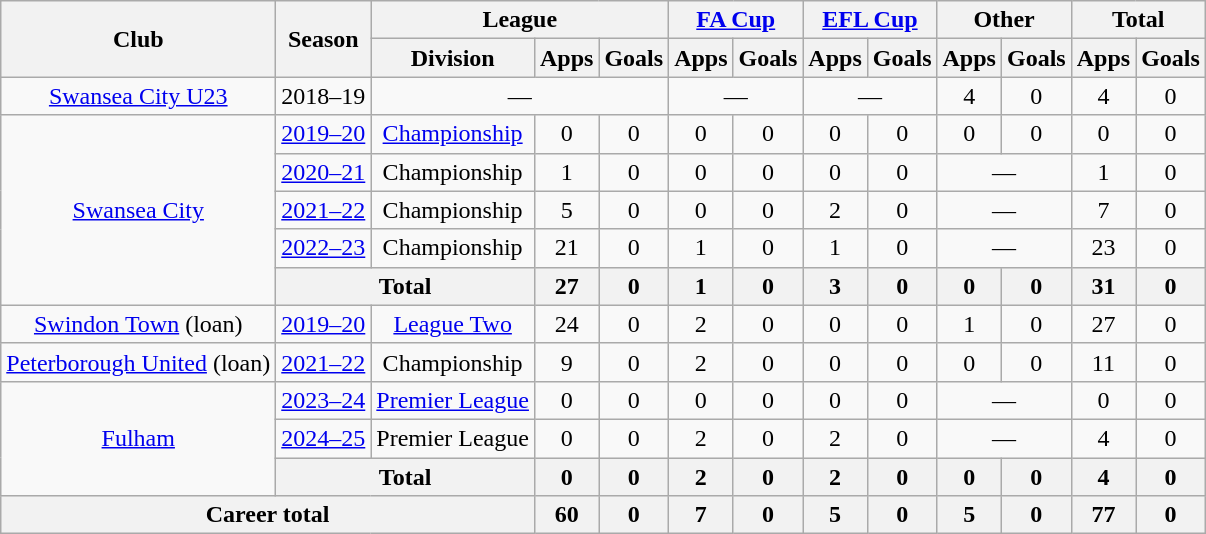<table class=wikitable style="text-align: center">
<tr>
<th rowspan=2>Club</th>
<th rowspan=2>Season</th>
<th colspan=3>League</th>
<th colspan=2><a href='#'>FA Cup</a></th>
<th colspan=2><a href='#'>EFL Cup</a></th>
<th colspan=2>Other</th>
<th colspan=2>Total</th>
</tr>
<tr>
<th>Division</th>
<th>Apps</th>
<th>Goals</th>
<th>Apps</th>
<th>Goals</th>
<th>Apps</th>
<th>Goals</th>
<th>Apps</th>
<th>Goals</th>
<th>Apps</th>
<th>Goals</th>
</tr>
<tr>
<td><a href='#'>Swansea City U23</a></td>
<td>2018–19</td>
<td colspan=3>—</td>
<td colspan=2>—</td>
<td colspan=2>—</td>
<td>4</td>
<td>0</td>
<td>4</td>
<td>0</td>
</tr>
<tr>
<td rowspan=5><a href='#'>Swansea City</a></td>
<td><a href='#'>2019–20</a></td>
<td><a href='#'>Championship</a></td>
<td>0</td>
<td>0</td>
<td>0</td>
<td>0</td>
<td>0</td>
<td>0</td>
<td>0</td>
<td>0</td>
<td>0</td>
<td>0</td>
</tr>
<tr>
<td><a href='#'>2020–21</a></td>
<td>Championship</td>
<td>1</td>
<td>0</td>
<td>0</td>
<td>0</td>
<td>0</td>
<td>0</td>
<td colspan=2>—</td>
<td>1</td>
<td>0</td>
</tr>
<tr>
<td><a href='#'>2021–22</a></td>
<td>Championship</td>
<td>5</td>
<td>0</td>
<td>0</td>
<td>0</td>
<td>2</td>
<td>0</td>
<td colspan=2>—</td>
<td>7</td>
<td>0</td>
</tr>
<tr>
<td><a href='#'>2022–23</a></td>
<td>Championship</td>
<td>21</td>
<td>0</td>
<td>1</td>
<td>0</td>
<td>1</td>
<td>0</td>
<td colspan=2>—</td>
<td>23</td>
<td>0</td>
</tr>
<tr>
<th colspan=2>Total</th>
<th>27</th>
<th>0</th>
<th>1</th>
<th>0</th>
<th>3</th>
<th>0</th>
<th>0</th>
<th>0</th>
<th>31</th>
<th>0</th>
</tr>
<tr>
<td><a href='#'>Swindon Town</a> (loan)</td>
<td><a href='#'>2019–20</a></td>
<td><a href='#'>League Two</a></td>
<td>24</td>
<td>0</td>
<td>2</td>
<td>0</td>
<td>0</td>
<td>0</td>
<td>1</td>
<td>0</td>
<td>27</td>
<td>0</td>
</tr>
<tr>
<td><a href='#'>Peterborough United</a> (loan)</td>
<td><a href='#'>2021–22</a></td>
<td>Championship</td>
<td>9</td>
<td>0</td>
<td>2</td>
<td>0</td>
<td>0</td>
<td>0</td>
<td>0</td>
<td>0</td>
<td>11</td>
<td>0</td>
</tr>
<tr>
<td rowspan="3"><a href='#'>Fulham</a></td>
<td><a href='#'>2023–24</a></td>
<td><a href='#'>Premier League</a></td>
<td>0</td>
<td>0</td>
<td>0</td>
<td>0</td>
<td>0</td>
<td>0</td>
<td colspan="2">—</td>
<td>0</td>
<td>0</td>
</tr>
<tr>
<td><a href='#'>2024–25</a></td>
<td>Premier League</td>
<td>0</td>
<td>0</td>
<td>2</td>
<td>0</td>
<td>2</td>
<td>0</td>
<td colspan="2">—</td>
<td>4</td>
<td>0</td>
</tr>
<tr>
<th colspan=2>Total</th>
<th>0</th>
<th>0</th>
<th>2</th>
<th>0</th>
<th>2</th>
<th>0</th>
<th>0</th>
<th>0</th>
<th>4</th>
<th>0</th>
</tr>
<tr>
<th colspan=3>Career total</th>
<th>60</th>
<th>0</th>
<th>7</th>
<th>0</th>
<th>5</th>
<th>0</th>
<th>5</th>
<th>0</th>
<th>77</th>
<th>0</th>
</tr>
</table>
